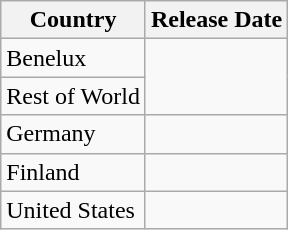<table class="wikitable">
<tr>
<th>Country</th>
<th>Release Date</th>
</tr>
<tr>
<td>Benelux</td>
<td rowspan="2"></td>
</tr>
<tr>
<td>Rest of World</td>
</tr>
<tr>
<td>Germany</td>
<td></td>
</tr>
<tr>
<td>Finland</td>
<td></td>
</tr>
<tr>
<td>United States</td>
<td></td>
</tr>
</table>
